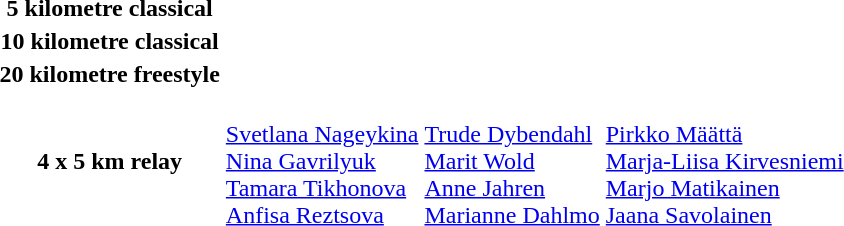<table>
<tr>
<th scope="row">5 kilometre classical<br></th>
<td></td>
<td></td>
<td></td>
</tr>
<tr>
<th scope="row">10 kilometre classical<br></th>
<td></td>
<td></td>
<td></td>
</tr>
<tr>
<th scope="row">20 kilometre freestyle<br></th>
<td></td>
<td></td>
<td></td>
</tr>
<tr>
<th scope="row">4 x 5 km relay<br></th>
<td><br><a href='#'>Svetlana Nageykina</a><br><a href='#'>Nina Gavrilyuk</a><br><a href='#'>Tamara Tikhonova</a><br><a href='#'>Anfisa Reztsova</a></td>
<td><br><a href='#'>Trude Dybendahl</a><br><a href='#'>Marit Wold</a><br><a href='#'>Anne Jahren</a><br><a href='#'>Marianne Dahlmo</a></td>
<td><br><a href='#'>Pirkko Määttä</a><br><a href='#'>Marja-Liisa Kirvesniemi</a><br><a href='#'>Marjo Matikainen</a><br><a href='#'>Jaana Savolainen</a></td>
</tr>
</table>
